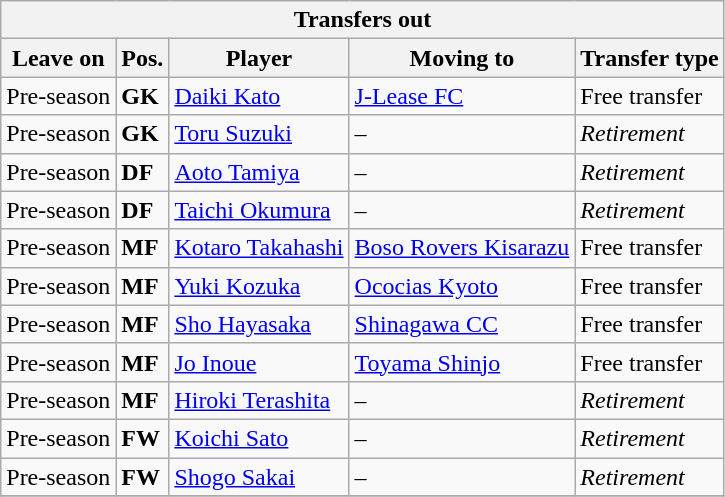<table class="wikitable sortable" style=“text-align:left;>
<tr>
<th colspan="5">Transfers out</th>
</tr>
<tr>
<th>Leave on</th>
<th>Pos.</th>
<th>Player</th>
<th>Moving to</th>
<th>Transfer type</th>
</tr>
<tr>
<td>Pre-season</td>
<td><strong>GK</strong></td>
<td> <a href='#'>Daiki Kato</a></td>
<td> <a href='#'>J-Lease FC</a></td>
<td>Free transfer</td>
</tr>
<tr>
<td>Pre-season</td>
<td><strong>GK</strong></td>
<td> <a href='#'>Toru Suzuki</a></td>
<td>–</td>
<td><em>Retirement</em></td>
</tr>
<tr>
<td>Pre-season</td>
<td><strong>DF</strong></td>
<td> <a href='#'>Aoto Tamiya</a></td>
<td>–</td>
<td><em>Retirement</em></td>
</tr>
<tr>
<td>Pre-season</td>
<td><strong>DF</strong></td>
<td> <a href='#'>Taichi Okumura</a></td>
<td>–</td>
<td><em>Retirement</em></td>
</tr>
<tr>
<td>Pre-season</td>
<td><strong>MF</strong></td>
<td> <a href='#'>Kotaro Takahashi</a></td>
<td> <a href='#'>Boso Rovers Kisarazu</a></td>
<td>Free transfer</td>
</tr>
<tr>
<td>Pre-season</td>
<td><strong>MF</strong></td>
<td> <a href='#'>Yuki Kozuka</a></td>
<td> <a href='#'>Ococias Kyoto</a></td>
<td>Free transfer</td>
</tr>
<tr>
<td>Pre-season</td>
<td><strong>MF</strong></td>
<td> <a href='#'>Sho Hayasaka</a></td>
<td> <a href='#'>Shinagawa CC</a></td>
<td>Free transfer</td>
</tr>
<tr>
<td>Pre-season</td>
<td><strong>MF</strong></td>
<td> <a href='#'>Jo Inoue</a></td>
<td> <a href='#'>Toyama Shinjo</a></td>
<td>Free transfer</td>
</tr>
<tr>
<td>Pre-season</td>
<td><strong>MF</strong></td>
<td> <a href='#'>Hiroki Terashita</a></td>
<td>–</td>
<td><em>Retirement</em></td>
</tr>
<tr>
<td>Pre-season</td>
<td><strong>FW</strong></td>
<td> <a href='#'>Koichi Sato</a></td>
<td>–</td>
<td><em>Retirement</em></td>
</tr>
<tr>
<td>Pre-season</td>
<td><strong>FW</strong></td>
<td> <a href='#'>Shogo Sakai</a></td>
<td>–</td>
<td><em>Retirement</em></td>
</tr>
<tr>
</tr>
</table>
